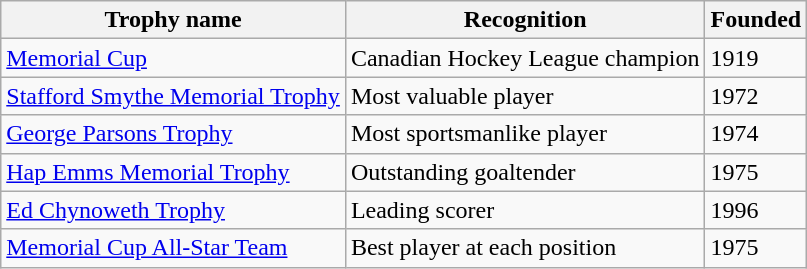<table class="wikitable">
<tr>
<th>Trophy name</th>
<th>Recognition</th>
<th>Founded</th>
</tr>
<tr>
<td><a href='#'>Memorial Cup</a></td>
<td>Canadian Hockey League champion</td>
<td>1919</td>
</tr>
<tr>
<td><a href='#'>Stafford Smythe Memorial Trophy</a></td>
<td>Most valuable player</td>
<td>1972</td>
</tr>
<tr>
<td><a href='#'>George Parsons Trophy</a></td>
<td>Most sportsmanlike player</td>
<td>1974</td>
</tr>
<tr>
<td><a href='#'>Hap Emms Memorial Trophy</a></td>
<td>Outstanding goaltender</td>
<td>1975</td>
</tr>
<tr>
<td><a href='#'>Ed Chynoweth Trophy</a></td>
<td>Leading scorer</td>
<td>1996</td>
</tr>
<tr>
<td><a href='#'>Memorial Cup All-Star Team</a></td>
<td>Best player at each position</td>
<td>1975</td>
</tr>
</table>
